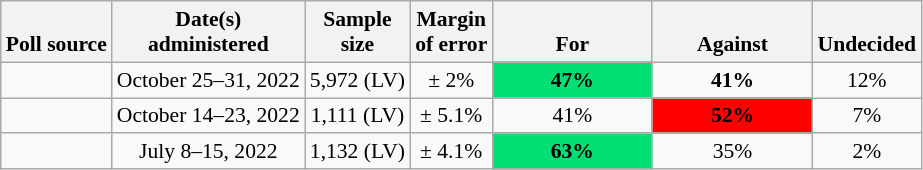<table class="wikitable" style="font-size:90%;text-align:center;">
<tr valign=bottom>
<th>Poll source</th>
<th>Date(s)<br>administered</th>
<th>Sample<br>size</th>
<th>Margin<br>of error</th>
<th style="width:100px;">For<br></th>
<th style="width:100px;">Against<br></th>
<th>Undecided</th>
</tr>
<tr>
<td style="text-align:left;"></td>
<td>October 25–31, 2022</td>
<td>5,972 (LV)</td>
<td>± 2%</td>
<td style="background: rgb(1, 223, 116);"><strong>47%</strong></td>
<td><strong>41%</strong></td>
<td>12%</td>
</tr>
<tr>
<td style="text-align:left;"></td>
<td>October 14–23, 2022</td>
<td>1,111 (LV)</td>
<td>± 5.1%</td>
<td>41%</td>
<td style="background: red;"><strong>52%</strong></td>
<td>7%</td>
</tr>
<tr>
<td style="text-align:left;"></td>
<td>July 8–15, 2022</td>
<td>1,132 (LV)</td>
<td>± 4.1%</td>
<td style="background: rgb(1, 223, 116);"><strong>63%</strong></td>
<td>35%</td>
<td>2%</td>
</tr>
</table>
